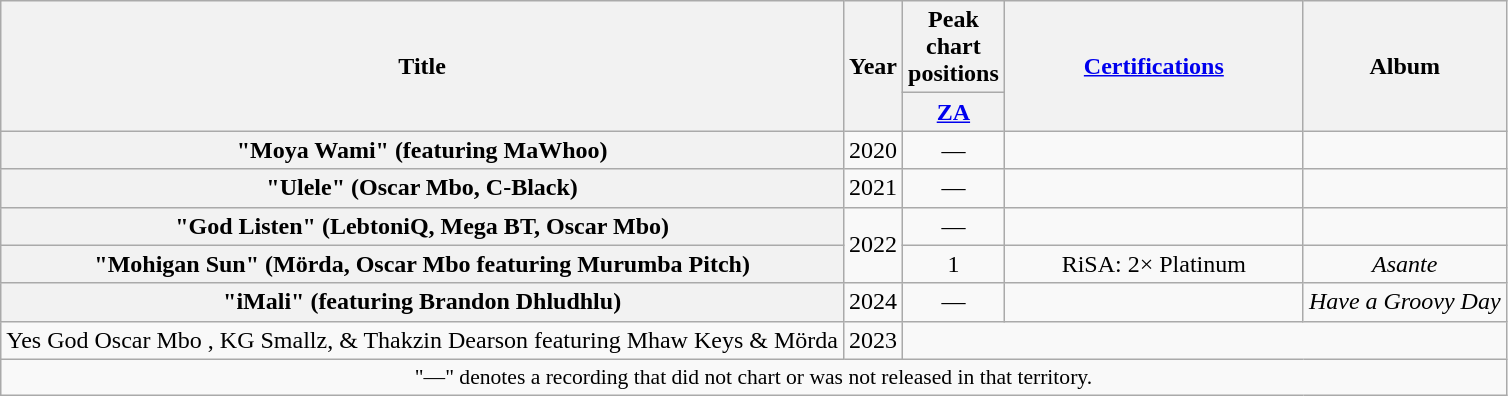<table class="wikitable plainrowheaders" style="text-align:center;">
<tr>
<th scope="col" rowspan="2">Title</th>
<th scope="col" rowspan="2">Year</th>
<th scope="col" colspan="1">Peak chart positions</th>
<th scope="col" rowspan="2" style="width:12em;"><a href='#'>Certifications</a></th>
<th scope="col" rowspan="2">Album</th>
</tr>
<tr>
<th scope="col" style="width:3em;font-size:100%;"><a href='#'>ZA</a><br></th>
</tr>
<tr>
<th scope="row">"Moya Wami" (featuring MaWhoo)</th>
<td>2020</td>
<td>—</td>
<td></td>
<td></td>
</tr>
<tr>
<th scope="row">"Ulele" (Oscar Mbo, C-Black)</th>
<td>2021</td>
<td>—</td>
<td></td>
<td></td>
</tr>
<tr>
<th scope="row">"God Listen" (LebtoniQ, Mega BT, Oscar Mbo)</th>
<td rowspan=2>2022</td>
<td>—</td>
<td></td>
<td></td>
</tr>
<tr>
<th scope="row">"Mohigan Sun" (Mörda, Oscar Mbo featuring Murumba Pitch)</th>
<td>1</td>
<td>RiSA: 2× Platinum </td>
<td><em>Asante</em></td>
</tr>
<tr>
<th scope="row">"iMali" (featuring Brandon Dhludhlu)</th>
<td>2024</td>
<td>—</td>
<td></td>
<td><em>Have a Groovy Day</em></td>
</tr>
<tr>
<td>Yes God Oscar Mbo , KG Smallz, & Thakzin Dearson featuring Mhaw Keys & Mörda</td>
<td>2023</td>
</tr>
<tr>
<td colspan="8" style="font-size:90%">"—" denotes a recording that did not chart or was not released in that territory.</td>
</tr>
</table>
